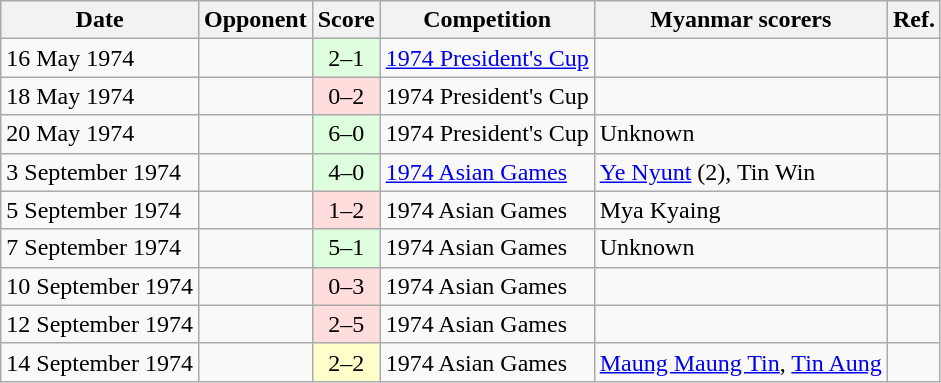<table class="wikitable sortable">
<tr>
<th>Date</th>
<th>Opponent</th>
<th>Score</th>
<th>Competition</th>
<th class="unsortable">Myanmar scorers</th>
<th class="unsortable">Ref.</th>
</tr>
<tr>
<td>16 May 1974</td>
<td></td>
<td align="center" bgcolor="#ddffdd">2–1</td>
<td><a href='#'>1974 President's Cup</a></td>
<td></td>
<td></td>
</tr>
<tr>
<td>18 May 1974</td>
<td></td>
<td align="center" bgcolor="#ffdddd">0–2</td>
<td>1974 President's Cup</td>
<td></td>
<td></td>
</tr>
<tr>
<td>20 May 1974</td>
<td></td>
<td align="center" bgcolor="#ddffdd">6–0</td>
<td>1974 President's Cup</td>
<td>Unknown</td>
<td></td>
</tr>
<tr>
<td>3 September 1974</td>
<td></td>
<td align="center" bgcolor="#ddffdd">4–0</td>
<td><a href='#'>1974 Asian Games</a></td>
<td><a href='#'>Ye Nyunt</a> (2), Tin Win</td>
<td></td>
</tr>
<tr>
<td>5 September 1974</td>
<td></td>
<td align="center" bgcolor="#ffdddd">1–2</td>
<td>1974 Asian Games</td>
<td>Mya Kyaing</td>
<td></td>
</tr>
<tr>
<td>7 September 1974</td>
<td></td>
<td align="center" bgcolor="#ddffdd">5–1</td>
<td>1974 Asian Games</td>
<td>Unknown</td>
<td></td>
</tr>
<tr>
<td>10 September 1974</td>
<td></td>
<td align="center" bgcolor="#ffdddd">0–3</td>
<td>1974 Asian Games</td>
<td></td>
<td></td>
</tr>
<tr>
<td>12 September 1974</td>
<td></td>
<td align="center" bgcolor="#ffdddd">2–5</td>
<td>1974 Asian Games</td>
<td></td>
<td></td>
</tr>
<tr>
<td>14 September 1974</td>
<td></td>
<td align="center" bgcolor="#ffffcc">2–2</td>
<td>1974 Asian Games</td>
<td><a href='#'>Maung Maung Tin</a>, <a href='#'>Tin Aung</a></td>
<td></td>
</tr>
</table>
